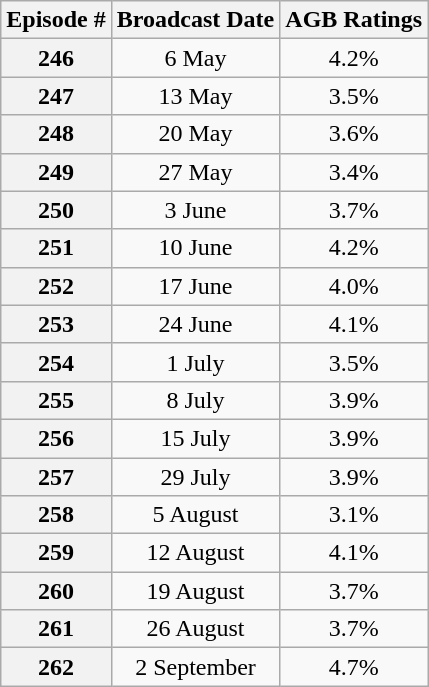<table class=wikitable style=text-align:center>
<tr>
<th>Episode #</th>
<th>Broadcast Date</th>
<th>AGB Ratings<br></th>
</tr>
<tr>
<th>246</th>
<td>6 May</td>
<td>4.2%</td>
</tr>
<tr>
<th>247</th>
<td>13 May</td>
<td>3.5%</td>
</tr>
<tr>
<th>248</th>
<td>20 May</td>
<td>3.6%</td>
</tr>
<tr>
<th>249</th>
<td>27 May</td>
<td>3.4%</td>
</tr>
<tr>
<th>250</th>
<td>3 June</td>
<td>3.7%</td>
</tr>
<tr>
<th>251</th>
<td>10 June</td>
<td>4.2%</td>
</tr>
<tr>
<th>252</th>
<td>17 June</td>
<td>4.0%</td>
</tr>
<tr>
<th>253</th>
<td>24 June</td>
<td>4.1%</td>
</tr>
<tr>
<th>254</th>
<td>1 July</td>
<td>3.5%</td>
</tr>
<tr>
<th>255</th>
<td>8 July</td>
<td>3.9%</td>
</tr>
<tr>
<th>256</th>
<td>15 July</td>
<td>3.9%</td>
</tr>
<tr>
<th>257</th>
<td>29 July</td>
<td>3.9%</td>
</tr>
<tr>
<th>258</th>
<td>5 August</td>
<td>3.1%</td>
</tr>
<tr>
<th>259</th>
<td>12 August</td>
<td>4.1%</td>
</tr>
<tr>
<th>260</th>
<td>19 August</td>
<td>3.7%</td>
</tr>
<tr>
<th>261</th>
<td>26 August</td>
<td>3.7%</td>
</tr>
<tr>
<th>262</th>
<td>2 September</td>
<td>4.7%</td>
</tr>
</table>
